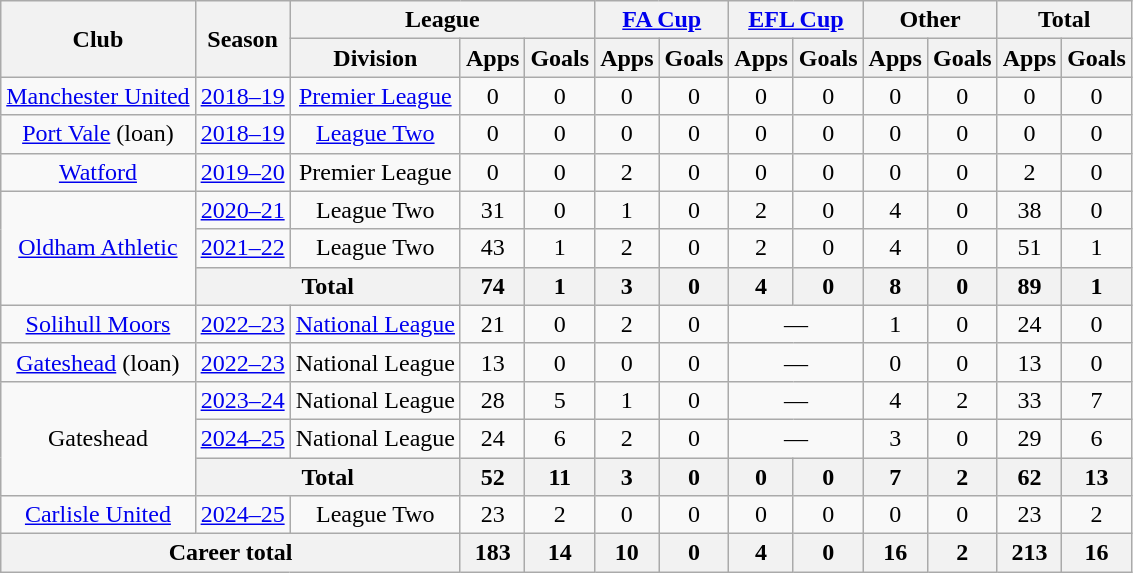<table class="wikitable" style="text-align: center;">
<tr>
<th rowspan="2">Club</th>
<th rowspan="2">Season</th>
<th colspan="3">League</th>
<th colspan="2"><a href='#'>FA Cup</a></th>
<th colspan="2"><a href='#'>EFL Cup</a></th>
<th colspan="2">Other</th>
<th colspan="2">Total</th>
</tr>
<tr>
<th>Division</th>
<th>Apps</th>
<th>Goals</th>
<th>Apps</th>
<th>Goals</th>
<th>Apps</th>
<th>Goals</th>
<th>Apps</th>
<th>Goals</th>
<th>Apps</th>
<th>Goals</th>
</tr>
<tr>
<td><a href='#'>Manchester United</a></td>
<td><a href='#'>2018–19</a></td>
<td><a href='#'>Premier League</a></td>
<td>0</td>
<td>0</td>
<td>0</td>
<td>0</td>
<td>0</td>
<td>0</td>
<td>0</td>
<td>0</td>
<td>0</td>
<td>0</td>
</tr>
<tr>
<td><a href='#'>Port Vale</a> (loan)</td>
<td><a href='#'>2018–19</a></td>
<td><a href='#'>League Two</a></td>
<td>0</td>
<td>0</td>
<td>0</td>
<td>0</td>
<td>0</td>
<td>0</td>
<td>0</td>
<td>0</td>
<td>0</td>
<td>0</td>
</tr>
<tr>
<td><a href='#'>Watford</a></td>
<td><a href='#'>2019–20</a></td>
<td>Premier League</td>
<td>0</td>
<td>0</td>
<td>2</td>
<td>0</td>
<td>0</td>
<td>0</td>
<td>0</td>
<td>0</td>
<td>2</td>
<td>0</td>
</tr>
<tr>
<td rowspan=3><a href='#'>Oldham Athletic</a></td>
<td><a href='#'>2020–21</a></td>
<td>League Two</td>
<td>31</td>
<td>0</td>
<td>1</td>
<td>0</td>
<td>2</td>
<td>0</td>
<td>4</td>
<td>0</td>
<td>38</td>
<td>0</td>
</tr>
<tr>
<td><a href='#'>2021–22</a></td>
<td>League Two</td>
<td>43</td>
<td>1</td>
<td>2</td>
<td>0</td>
<td>2</td>
<td>0</td>
<td>4</td>
<td>0</td>
<td>51</td>
<td>1</td>
</tr>
<tr>
<th colspan="2">Total</th>
<th>74</th>
<th>1</th>
<th>3</th>
<th>0</th>
<th>4</th>
<th>0</th>
<th>8</th>
<th>0</th>
<th>89</th>
<th>1</th>
</tr>
<tr>
<td><a href='#'>Solihull Moors</a></td>
<td><a href='#'>2022–23</a></td>
<td><a href='#'>National League</a></td>
<td>21</td>
<td>0</td>
<td>2</td>
<td>0</td>
<td colspan="2">—</td>
<td>1</td>
<td>0</td>
<td>24</td>
<td>0</td>
</tr>
<tr>
<td><a href='#'>Gateshead</a> (loan)</td>
<td><a href='#'>2022–23</a></td>
<td>National League</td>
<td>13</td>
<td>0</td>
<td>0</td>
<td>0</td>
<td colspan="2">—</td>
<td>0</td>
<td>0</td>
<td>13</td>
<td>0</td>
</tr>
<tr>
<td rowspan=3>Gateshead</td>
<td><a href='#'>2023–24</a></td>
<td>National League</td>
<td>28</td>
<td>5</td>
<td>1</td>
<td>0</td>
<td colspan="2">—</td>
<td>4</td>
<td>2</td>
<td>33</td>
<td>7</td>
</tr>
<tr>
<td><a href='#'>2024–25</a></td>
<td>National League</td>
<td>24</td>
<td>6</td>
<td>2</td>
<td>0</td>
<td colspan="2">—</td>
<td>3</td>
<td>0</td>
<td>29</td>
<td>6</td>
</tr>
<tr>
<th colspan="2">Total</th>
<th>52</th>
<th>11</th>
<th>3</th>
<th>0</th>
<th>0</th>
<th>0</th>
<th>7</th>
<th>2</th>
<th>62</th>
<th>13</th>
</tr>
<tr>
<td><a href='#'>Carlisle United</a></td>
<td><a href='#'>2024–25</a></td>
<td>League Two</td>
<td>23</td>
<td>2</td>
<td>0</td>
<td>0</td>
<td>0</td>
<td>0</td>
<td>0</td>
<td>0</td>
<td>23</td>
<td>2</td>
</tr>
<tr>
<th colspan="3">Career total</th>
<th>183</th>
<th>14</th>
<th>10</th>
<th>0</th>
<th>4</th>
<th>0</th>
<th>16</th>
<th>2</th>
<th>213</th>
<th>16</th>
</tr>
</table>
